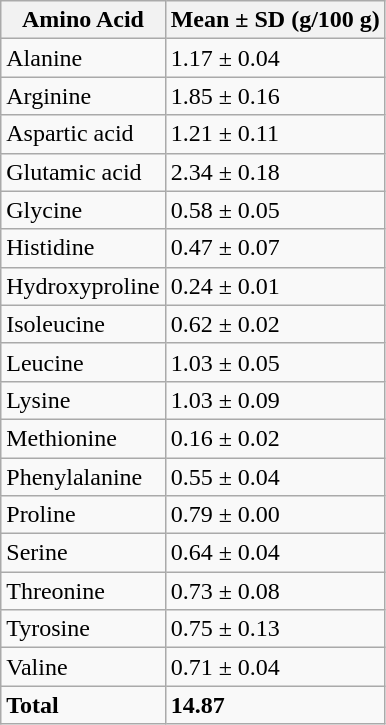<table class="wikitable sortable" border="1">
<tr>
<th scope="col">Amino Acid</th>
<th scope="col">Mean ± SD (g/100 g)</th>
</tr>
<tr>
<td>Alanine</td>
<td>1.17 ± 0.04</td>
</tr>
<tr>
<td>Arginine</td>
<td>1.85 ± 0.16</td>
</tr>
<tr>
<td>Aspartic acid</td>
<td>1.21 ± 0.11</td>
</tr>
<tr>
<td>Glutamic acid</td>
<td>2.34 ± 0.18</td>
</tr>
<tr>
<td>Glycine</td>
<td>0.58 ± 0.05</td>
</tr>
<tr>
<td>Histidine</td>
<td>0.47 ± 0.07</td>
</tr>
<tr>
<td>Hydroxyproline</td>
<td>0.24 ± 0.01</td>
</tr>
<tr>
<td>Isoleucine</td>
<td>0.62 ± 0.02</td>
</tr>
<tr>
<td>Leucine</td>
<td>1.03 ± 0.05</td>
</tr>
<tr>
<td>Lysine</td>
<td>1.03 ± 0.09</td>
</tr>
<tr>
<td>Methionine</td>
<td>0.16 ± 0.02</td>
</tr>
<tr>
<td>Phenylalanine</td>
<td>0.55 ± 0.04</td>
</tr>
<tr>
<td>Proline</td>
<td>0.79 ± 0.00</td>
</tr>
<tr>
<td>Serine</td>
<td>0.64 ± 0.04</td>
</tr>
<tr>
<td>Threonine</td>
<td>0.73 ± 0.08</td>
</tr>
<tr>
<td>Tyrosine</td>
<td>0.75 ± 0.13</td>
</tr>
<tr>
<td>Valine</td>
<td>0.71 ± 0.04</td>
</tr>
<tr>
<td><strong>Total</strong></td>
<td><strong>14.87</strong></td>
</tr>
</table>
